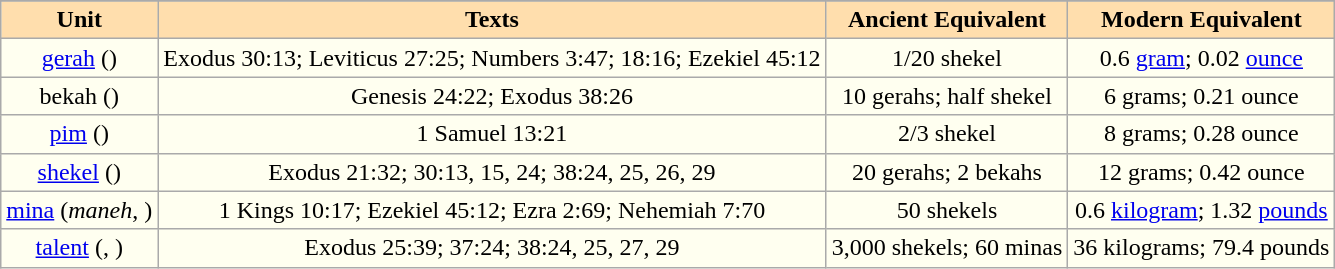<table class="wikitable" style="background:Ivory; text-align:center">
<tr>
</tr>
<tr>
<th style="background:Navajowhite;">Unit</th>
<th style="background:Navajowhite;">Texts</th>
<th style="background:Navajowhite;">Ancient Equivalent</th>
<th style="background:Navajowhite;">Modern Equivalent</th>
</tr>
<tr>
<td><a href='#'>gerah</a> ()</td>
<td>Exodus 30:13; Leviticus 27:25; Numbers 3:47; 18:16; Ezekiel 45:12</td>
<td>1/20 shekel</td>
<td>0.6 <a href='#'>gram</a>; 0.02 <a href='#'>ounce</a></td>
</tr>
<tr>
<td>bekah ()</td>
<td>Genesis 24:22; Exodus 38:26</td>
<td>10 gerahs; half shekel</td>
<td>6 grams; 0.21 ounce</td>
</tr>
<tr>
<td><a href='#'>pim</a> ()</td>
<td>1 Samuel 13:21</td>
<td>2/3 shekel</td>
<td>8 grams; 0.28 ounce</td>
</tr>
<tr>
<td><a href='#'>shekel</a> ()</td>
<td>Exodus 21:32; 30:13, 15, 24; 38:24, 25, 26, 29</td>
<td>20 gerahs; 2 bekahs</td>
<td>12 grams; 0.42 ounce</td>
</tr>
<tr>
<td><a href='#'>mina</a> (<em>maneh</em>, )</td>
<td>1 Kings 10:17; Ezekiel 45:12; Ezra 2:69; Nehemiah 7:70</td>
<td>50 shekels</td>
<td>0.6 <a href='#'>kilogram</a>; 1.32 <a href='#'>pounds</a></td>
</tr>
<tr>
<td><a href='#'>talent</a> (, )</td>
<td>Exodus 25:39; 37:24; 38:24, 25, 27, 29</td>
<td>3,000 shekels; 60 minas</td>
<td>36 kilograms; 79.4 pounds</td>
</tr>
</table>
